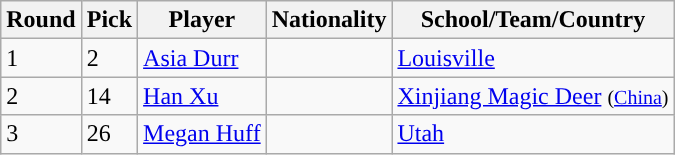<table class="wikitable">
<tr>
<th>Round</th>
<th>Pick</th>
<th>Player</th>
<th>Nationality</th>
<th>School/Team/Country</th>
</tr>
<tr>
<td>1</td>
<td>2</td>
<td><a href='#'>Asia Durr</a></td>
<td></td>
<td><a href='#'>Louisville</a></td>
</tr>
<tr>
<td>2</td>
<td>14</td>
<td><a href='#'>Han Xu</a></td>
<td></td>
<td><a href='#'>Xinjiang Magic Deer</a> <small>(<a href='#'>China</a>)</small></td>
</tr>
<tr>
<td>3</td>
<td>26</td>
<td><a href='#'>Megan Huff</a></td>
<td></td>
<td><a href='#'>Utah</a></td>
</tr>
</table>
